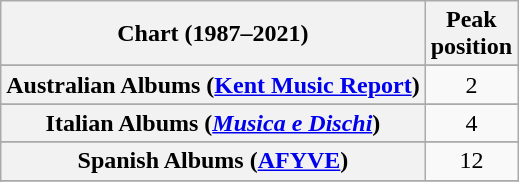<table class="wikitable sortable plainrowheaders">
<tr>
<th>Chart (1987–2021)</th>
<th>Peak<br>position</th>
</tr>
<tr>
</tr>
<tr>
<th scope="row">Australian Albums (<a href='#'>Kent Music Report</a>)</th>
<td align="center">2</td>
</tr>
<tr>
</tr>
<tr>
</tr>
<tr>
</tr>
<tr>
</tr>
<tr>
</tr>
<tr>
</tr>
<tr>
</tr>
<tr>
</tr>
<tr>
</tr>
<tr>
</tr>
<tr>
<th scope="row">Italian Albums (<em><a href='#'>Musica e Dischi</a></em>)</th>
<td style="text-align:center">4</td>
</tr>
<tr>
</tr>
<tr>
</tr>
<tr>
</tr>
<tr>
</tr>
<tr>
<th scope="row">Spanish Albums (<a href='#'>AFYVE</a>)</th>
<td align="center">12</td>
</tr>
<tr>
</tr>
<tr>
</tr>
<tr>
</tr>
<tr>
</tr>
</table>
